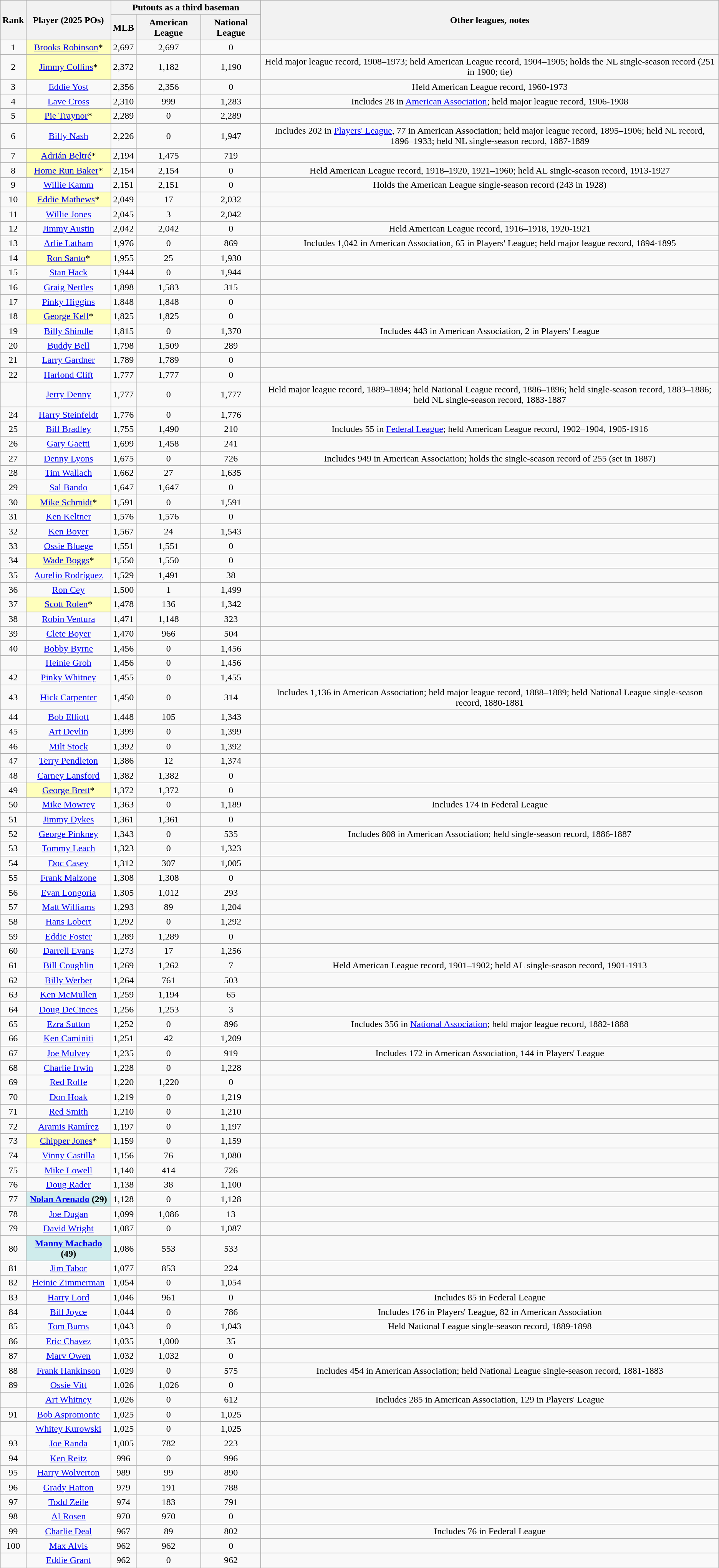<table class="wikitable sortable" style="text-align:center">
<tr style="white-space:nowrap;">
<th rowspan=2>Rank</th>
<th rowspan=2 scope="col">Player (2025 POs)</th>
<th colspan=3>Putouts as a third baseman</th>
<th rowspan=2>Other leagues, notes</th>
</tr>
<tr>
<th>MLB</th>
<th>American League</th>
<th>National League</th>
</tr>
<tr>
<td>1</td>
<td style="background:#ffffbb;"><a href='#'>Brooks Robinson</a>*</td>
<td>2,697</td>
<td>2,697</td>
<td>0</td>
<td></td>
</tr>
<tr>
<td>2</td>
<td style="background:#ffffbb;"><a href='#'>Jimmy Collins</a>*</td>
<td>2,372</td>
<td>1,182</td>
<td>1,190</td>
<td>Held major league record, 1908–1973; held American League record, 1904–1905; holds the NL single-season record (251 in 1900; tie)</td>
</tr>
<tr>
<td>3</td>
<td><a href='#'>Eddie Yost</a></td>
<td>2,356</td>
<td>2,356</td>
<td>0</td>
<td>Held American League record, 1960-1973</td>
</tr>
<tr>
<td>4</td>
<td><a href='#'>Lave Cross</a></td>
<td>2,310</td>
<td>999</td>
<td>1,283</td>
<td>Includes 28 in <a href='#'>American Association</a>; held major league record, 1906-1908</td>
</tr>
<tr>
<td>5</td>
<td style="background:#ffffbb;"><a href='#'>Pie Traynor</a>*</td>
<td>2,289</td>
<td>0</td>
<td>2,289</td>
<td></td>
</tr>
<tr>
<td>6</td>
<td><a href='#'>Billy Nash</a></td>
<td>2,226</td>
<td>0</td>
<td>1,947</td>
<td>Includes 202 in <a href='#'>Players' League</a>, 77 in American Association; held major league record, 1895–1906; held NL record, 1896–1933; held NL single-season record, 1887-1889</td>
</tr>
<tr>
<td>7</td>
<td style="background:#ffffbb;"><a href='#'>Adrián Beltré</a>*</td>
<td>2,194</td>
<td>1,475</td>
<td>719</td>
<td></td>
</tr>
<tr>
<td>8</td>
<td style="background:#ffffbb;"><a href='#'>Home Run Baker</a>*</td>
<td>2,154</td>
<td>2,154</td>
<td>0</td>
<td>Held American League record, 1918–1920, 1921–1960; held AL single-season record, 1913-1927</td>
</tr>
<tr>
<td>9</td>
<td><a href='#'>Willie Kamm</a></td>
<td>2,151</td>
<td>2,151</td>
<td>0</td>
<td>Holds the American League single-season record (243 in 1928)</td>
</tr>
<tr>
<td>10</td>
<td style="background:#ffffbb;"><a href='#'>Eddie Mathews</a>*</td>
<td>2,049</td>
<td>17</td>
<td>2,032</td>
<td></td>
</tr>
<tr>
<td>11</td>
<td><a href='#'>Willie Jones</a></td>
<td>2,045</td>
<td>3</td>
<td>2,042</td>
<td></td>
</tr>
<tr>
<td>12</td>
<td><a href='#'>Jimmy Austin</a></td>
<td>2,042</td>
<td>2,042</td>
<td>0</td>
<td>Held American League record, 1916–1918, 1920-1921</td>
</tr>
<tr>
<td>13</td>
<td><a href='#'>Arlie Latham</a></td>
<td>1,976</td>
<td>0</td>
<td>869</td>
<td>Includes 1,042 in American Association, 65 in Players' League; held major league record, 1894-1895</td>
</tr>
<tr>
<td>14</td>
<td style="background:#ffffbb;"><a href='#'>Ron Santo</a>*</td>
<td>1,955</td>
<td>25</td>
<td>1,930</td>
<td></td>
</tr>
<tr>
<td>15</td>
<td><a href='#'>Stan Hack</a></td>
<td>1,944</td>
<td>0</td>
<td>1,944</td>
<td></td>
</tr>
<tr>
<td>16</td>
<td><a href='#'>Graig Nettles</a></td>
<td>1,898</td>
<td>1,583</td>
<td>315</td>
<td></td>
</tr>
<tr>
<td>17</td>
<td><a href='#'>Pinky Higgins</a></td>
<td>1,848</td>
<td>1,848</td>
<td>0</td>
<td></td>
</tr>
<tr>
<td>18</td>
<td style="background:#ffffbb;"><a href='#'>George Kell</a>*</td>
<td>1,825</td>
<td>1,825</td>
<td>0</td>
<td></td>
</tr>
<tr>
<td>19</td>
<td><a href='#'>Billy Shindle</a></td>
<td>1,815</td>
<td>0</td>
<td>1,370</td>
<td>Includes 443 in American Association, 2 in Players' League</td>
</tr>
<tr>
<td>20</td>
<td><a href='#'>Buddy Bell</a></td>
<td>1,798</td>
<td>1,509</td>
<td>289</td>
<td></td>
</tr>
<tr>
<td>21</td>
<td><a href='#'>Larry Gardner</a></td>
<td>1,789</td>
<td>1,789</td>
<td>0</td>
<td></td>
</tr>
<tr>
<td>22</td>
<td><a href='#'>Harlond Clift</a></td>
<td>1,777</td>
<td>1,777</td>
<td>0</td>
<td></td>
</tr>
<tr>
<td></td>
<td><a href='#'>Jerry Denny</a></td>
<td>1,777</td>
<td>0</td>
<td>1,777</td>
<td>Held major league record, 1889–1894; held National League record, 1886–1896; held single-season record, 1883–1886; held NL single-season record, 1883-1887</td>
</tr>
<tr>
<td>24</td>
<td><a href='#'>Harry Steinfeldt</a></td>
<td>1,776</td>
<td>0</td>
<td>1,776</td>
<td></td>
</tr>
<tr>
<td>25</td>
<td><a href='#'>Bill Bradley</a></td>
<td>1,755</td>
<td>1,490</td>
<td>210</td>
<td>Includes 55 in <a href='#'>Federal League</a>; held American League record, 1902–1904, 1905-1916</td>
</tr>
<tr>
<td>26</td>
<td><a href='#'>Gary Gaetti</a></td>
<td>1,699</td>
<td>1,458</td>
<td>241</td>
<td></td>
</tr>
<tr>
<td>27</td>
<td><a href='#'>Denny Lyons</a></td>
<td>1,675</td>
<td>0</td>
<td>726</td>
<td>Includes 949 in American Association; holds the single-season record of 255 (set in 1887)</td>
</tr>
<tr>
<td>28</td>
<td><a href='#'>Tim Wallach</a></td>
<td>1,662</td>
<td>27</td>
<td>1,635</td>
<td></td>
</tr>
<tr>
<td>29</td>
<td><a href='#'>Sal Bando</a></td>
<td>1,647</td>
<td>1,647</td>
<td>0</td>
<td></td>
</tr>
<tr>
<td>30</td>
<td style="background:#ffffbb;"><a href='#'>Mike Schmidt</a>*</td>
<td>1,591</td>
<td>0</td>
<td>1,591</td>
<td></td>
</tr>
<tr>
<td>31</td>
<td><a href='#'>Ken Keltner</a></td>
<td>1,576</td>
<td>1,576</td>
<td>0</td>
<td></td>
</tr>
<tr>
<td>32</td>
<td><a href='#'>Ken Boyer</a></td>
<td>1,567</td>
<td>24</td>
<td>1,543</td>
<td></td>
</tr>
<tr>
<td>33</td>
<td><a href='#'>Ossie Bluege</a></td>
<td>1,551</td>
<td>1,551</td>
<td>0</td>
<td></td>
</tr>
<tr>
<td>34</td>
<td style="background:#ffffbb;"><a href='#'>Wade Boggs</a>*</td>
<td>1,550</td>
<td>1,550</td>
<td>0</td>
<td></td>
</tr>
<tr>
<td>35</td>
<td><a href='#'>Aurelio Rodríguez</a></td>
<td>1,529</td>
<td>1,491</td>
<td>38</td>
<td></td>
</tr>
<tr>
<td>36</td>
<td><a href='#'>Ron Cey</a></td>
<td>1,500</td>
<td>1</td>
<td>1,499</td>
<td></td>
</tr>
<tr>
<td>37</td>
<td style="background:#ffffbb;"><a href='#'>Scott Rolen</a>*</td>
<td>1,478</td>
<td>136</td>
<td>1,342</td>
<td></td>
</tr>
<tr>
<td>38</td>
<td><a href='#'>Robin Ventura</a></td>
<td>1,471</td>
<td>1,148</td>
<td>323</td>
<td></td>
</tr>
<tr>
<td>39</td>
<td><a href='#'>Clete Boyer</a></td>
<td>1,470</td>
<td>966</td>
<td>504</td>
<td></td>
</tr>
<tr>
<td>40</td>
<td><a href='#'>Bobby Byrne</a></td>
<td>1,456</td>
<td>0</td>
<td>1,456</td>
<td></td>
</tr>
<tr>
<td></td>
<td><a href='#'>Heinie Groh</a></td>
<td>1,456</td>
<td>0</td>
<td>1,456</td>
<td></td>
</tr>
<tr>
<td>42</td>
<td><a href='#'>Pinky Whitney</a></td>
<td>1,455</td>
<td>0</td>
<td>1,455</td>
<td></td>
</tr>
<tr>
<td>43</td>
<td><a href='#'>Hick Carpenter</a></td>
<td>1,450</td>
<td>0</td>
<td>314</td>
<td>Includes 1,136 in American Association; held major league record, 1888–1889; held National League single-season record, 1880-1881</td>
</tr>
<tr>
<td>44</td>
<td><a href='#'>Bob Elliott</a></td>
<td>1,448</td>
<td>105</td>
<td>1,343</td>
<td></td>
</tr>
<tr>
<td>45</td>
<td><a href='#'>Art Devlin</a></td>
<td>1,399</td>
<td>0</td>
<td>1,399</td>
<td></td>
</tr>
<tr>
<td>46</td>
<td><a href='#'>Milt Stock</a></td>
<td>1,392</td>
<td>0</td>
<td>1,392</td>
<td></td>
</tr>
<tr>
<td>47</td>
<td><a href='#'>Terry Pendleton</a></td>
<td>1,386</td>
<td>12</td>
<td>1,374</td>
<td></td>
</tr>
<tr>
<td>48</td>
<td><a href='#'>Carney Lansford</a></td>
<td>1,382</td>
<td>1,382</td>
<td>0</td>
<td></td>
</tr>
<tr>
<td>49</td>
<td style="background:#ffffbb;"><a href='#'>George Brett</a>*</td>
<td>1,372</td>
<td>1,372</td>
<td>0</td>
<td></td>
</tr>
<tr>
<td>50</td>
<td><a href='#'>Mike Mowrey</a></td>
<td>1,363</td>
<td>0</td>
<td>1,189</td>
<td>Includes 174 in Federal League</td>
</tr>
<tr>
<td>51</td>
<td><a href='#'>Jimmy Dykes</a></td>
<td>1,361</td>
<td>1,361</td>
<td>0</td>
<td></td>
</tr>
<tr>
<td>52</td>
<td><a href='#'>George Pinkney</a></td>
<td>1,343</td>
<td>0</td>
<td>535</td>
<td>Includes 808 in American Association; held single-season record, 1886-1887</td>
</tr>
<tr>
<td>53</td>
<td><a href='#'>Tommy Leach</a></td>
<td>1,323</td>
<td>0</td>
<td>1,323</td>
<td></td>
</tr>
<tr>
<td>54</td>
<td><a href='#'>Doc Casey</a></td>
<td>1,312</td>
<td>307</td>
<td>1,005</td>
<td></td>
</tr>
<tr>
<td>55</td>
<td><a href='#'>Frank Malzone</a></td>
<td>1,308</td>
<td>1,308</td>
<td>0</td>
<td></td>
</tr>
<tr>
<td>56</td>
<td><a href='#'>Evan Longoria</a></td>
<td>1,305</td>
<td>1,012</td>
<td>293</td>
<td></td>
</tr>
<tr>
<td>57</td>
<td><a href='#'>Matt Williams</a></td>
<td>1,293</td>
<td>89</td>
<td>1,204</td>
<td></td>
</tr>
<tr>
<td>58</td>
<td><a href='#'>Hans Lobert</a></td>
<td>1,292</td>
<td>0</td>
<td>1,292</td>
<td></td>
</tr>
<tr>
<td>59</td>
<td><a href='#'>Eddie Foster</a></td>
<td>1,289</td>
<td>1,289</td>
<td>0</td>
<td></td>
</tr>
<tr>
<td>60</td>
<td><a href='#'>Darrell Evans</a></td>
<td>1,273</td>
<td>17</td>
<td>1,256</td>
<td></td>
</tr>
<tr>
<td>61</td>
<td><a href='#'>Bill Coughlin</a></td>
<td>1,269</td>
<td>1,262</td>
<td>7</td>
<td>Held American League record, 1901–1902; held AL single-season record, 1901-1913</td>
</tr>
<tr>
<td>62</td>
<td><a href='#'>Billy Werber</a></td>
<td>1,264</td>
<td>761</td>
<td>503</td>
<td></td>
</tr>
<tr>
<td>63</td>
<td><a href='#'>Ken McMullen</a></td>
<td>1,259</td>
<td>1,194</td>
<td>65</td>
<td></td>
</tr>
<tr>
<td>64</td>
<td><a href='#'>Doug DeCinces</a></td>
<td>1,256</td>
<td>1,253</td>
<td>3</td>
<td></td>
</tr>
<tr>
<td>65</td>
<td><a href='#'>Ezra Sutton</a></td>
<td>1,252</td>
<td>0</td>
<td>896</td>
<td>Includes 356 in <a href='#'>National Association</a>; held major league record, 1882-1888</td>
</tr>
<tr>
<td>66</td>
<td><a href='#'>Ken Caminiti</a></td>
<td>1,251</td>
<td>42</td>
<td>1,209</td>
<td></td>
</tr>
<tr>
<td>67</td>
<td><a href='#'>Joe Mulvey</a></td>
<td>1,235</td>
<td>0</td>
<td>919</td>
<td>Includes 172 in American Association, 144 in Players' League</td>
</tr>
<tr>
<td>68</td>
<td><a href='#'>Charlie Irwin</a></td>
<td>1,228</td>
<td>0</td>
<td>1,228</td>
<td></td>
</tr>
<tr>
<td>69</td>
<td><a href='#'>Red Rolfe</a></td>
<td>1,220</td>
<td>1,220</td>
<td>0</td>
<td></td>
</tr>
<tr>
<td>70</td>
<td><a href='#'>Don Hoak</a></td>
<td>1,219</td>
<td>0</td>
<td>1,219</td>
<td></td>
</tr>
<tr>
<td>71</td>
<td><a href='#'>Red Smith</a></td>
<td>1,210</td>
<td>0</td>
<td>1,210</td>
<td></td>
</tr>
<tr>
<td>72</td>
<td><a href='#'>Aramis Ramírez</a></td>
<td>1,197</td>
<td>0</td>
<td>1,197</td>
<td></td>
</tr>
<tr>
<td>73</td>
<td style="background:#ffffbb;"><a href='#'>Chipper Jones</a>*</td>
<td>1,159</td>
<td>0</td>
<td>1,159</td>
<td></td>
</tr>
<tr>
<td>74</td>
<td><a href='#'>Vinny Castilla</a></td>
<td>1,156</td>
<td>76</td>
<td>1,080</td>
<td></td>
</tr>
<tr>
<td>75</td>
<td><a href='#'>Mike Lowell</a></td>
<td>1,140</td>
<td>414</td>
<td>726</td>
<td></td>
</tr>
<tr>
<td>76</td>
<td><a href='#'>Doug Rader</a></td>
<td>1,138</td>
<td>38</td>
<td>1,100</td>
<td></td>
</tr>
<tr>
<td>77</td>
<td style="background:#cfecec;"><strong><a href='#'>Nolan Arenado</a> (29)</strong></td>
<td>1,128</td>
<td>0</td>
<td>1,128</td>
<td></td>
</tr>
<tr>
<td>78</td>
<td><a href='#'>Joe Dugan</a></td>
<td>1,099</td>
<td>1,086</td>
<td>13</td>
<td></td>
</tr>
<tr>
<td>79</td>
<td><a href='#'>David Wright</a></td>
<td>1,087</td>
<td>0</td>
<td>1,087</td>
<td></td>
</tr>
<tr>
<td>80</td>
<td style="background:#cfecec;"><strong><a href='#'>Manny Machado</a> (49)</strong></td>
<td>1,086</td>
<td>553</td>
<td>533</td>
<td></td>
</tr>
<tr>
<td>81</td>
<td><a href='#'>Jim Tabor</a></td>
<td>1,077</td>
<td>853</td>
<td>224</td>
<td></td>
</tr>
<tr>
<td>82</td>
<td><a href='#'>Heinie Zimmerman</a></td>
<td>1,054</td>
<td>0</td>
<td>1,054</td>
<td></td>
</tr>
<tr>
<td>83</td>
<td><a href='#'>Harry Lord</a></td>
<td>1,046</td>
<td>961</td>
<td>0</td>
<td>Includes 85 in Federal League</td>
</tr>
<tr>
<td>84</td>
<td><a href='#'>Bill Joyce</a></td>
<td>1,044</td>
<td>0</td>
<td>786</td>
<td>Includes 176 in Players' League, 82 in American Association</td>
</tr>
<tr>
<td>85</td>
<td><a href='#'>Tom Burns</a></td>
<td>1,043</td>
<td>0</td>
<td>1,043</td>
<td>Held National League single-season record, 1889-1898</td>
</tr>
<tr>
<td>86</td>
<td><a href='#'>Eric Chavez</a></td>
<td>1,035</td>
<td>1,000</td>
<td>35</td>
<td></td>
</tr>
<tr>
<td>87</td>
<td><a href='#'>Marv Owen</a></td>
<td>1,032</td>
<td>1,032</td>
<td>0</td>
<td></td>
</tr>
<tr>
<td>88</td>
<td><a href='#'>Frank Hankinson</a></td>
<td>1,029</td>
<td>0</td>
<td>575</td>
<td>Includes 454 in American Association; held National League single-season record, 1881-1883</td>
</tr>
<tr>
<td>89</td>
<td><a href='#'>Ossie Vitt</a></td>
<td>1,026</td>
<td>1,026</td>
<td>0</td>
<td></td>
</tr>
<tr>
<td></td>
<td><a href='#'>Art Whitney</a></td>
<td>1,026</td>
<td>0</td>
<td>612</td>
<td>Includes 285 in American Association, 129 in Players' League</td>
</tr>
<tr>
<td>91</td>
<td><a href='#'>Bob Aspromonte</a></td>
<td>1,025</td>
<td>0</td>
<td>1,025</td>
<td></td>
</tr>
<tr>
<td></td>
<td><a href='#'>Whitey Kurowski</a></td>
<td>1,025</td>
<td>0</td>
<td>1,025</td>
<td></td>
</tr>
<tr>
<td>93</td>
<td><a href='#'>Joe Randa</a></td>
<td>1,005</td>
<td>782</td>
<td>223</td>
<td></td>
</tr>
<tr>
<td>94</td>
<td><a href='#'>Ken Reitz</a></td>
<td>996</td>
<td>0</td>
<td>996</td>
<td></td>
</tr>
<tr>
<td>95</td>
<td><a href='#'>Harry Wolverton</a></td>
<td>989</td>
<td>99</td>
<td>890</td>
<td></td>
</tr>
<tr>
<td>96</td>
<td><a href='#'>Grady Hatton</a></td>
<td>979</td>
<td>191</td>
<td>788</td>
<td></td>
</tr>
<tr>
<td>97</td>
<td><a href='#'>Todd Zeile</a></td>
<td>974</td>
<td>183</td>
<td>791</td>
<td></td>
</tr>
<tr>
<td>98</td>
<td><a href='#'>Al Rosen</a></td>
<td>970</td>
<td>970</td>
<td>0</td>
<td></td>
</tr>
<tr>
<td>99</td>
<td><a href='#'>Charlie Deal</a></td>
<td>967</td>
<td>89</td>
<td>802</td>
<td>Includes 76 in Federal League</td>
</tr>
<tr>
<td>100</td>
<td><a href='#'>Max Alvis</a></td>
<td>962</td>
<td>962</td>
<td>0</td>
<td></td>
</tr>
<tr>
<td></td>
<td><a href='#'>Eddie Grant</a></td>
<td>962</td>
<td>0</td>
<td>962</td>
<td></td>
</tr>
</table>
